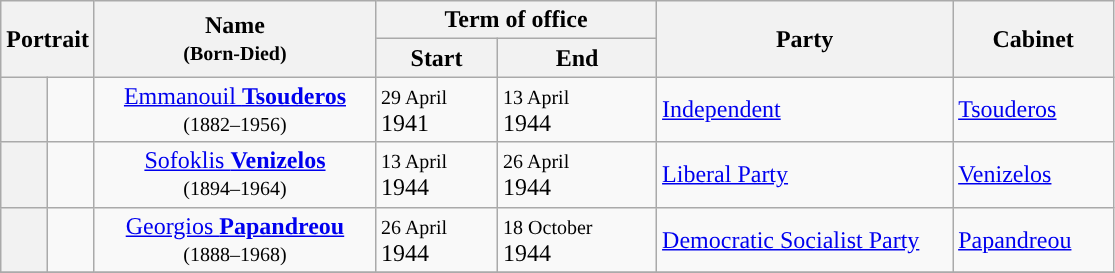<table class="wikitable" style="text-align:left">
<tr>
<th rowspan=2 colspan="2" width=40>Portrait</th>
<th rowspan="2" width=180>Name<br><small>(Born-Died)</small></th>
<th colspan=2 width=180>Term of office</th>
<th rowspan="2" width=190>Party</th>
<th rowspan="2" width=100>Cabinet</th>
</tr>
<tr>
<th>Start</th>
<th>End</th>
</tr>
<tr>
<th style="background: "></th>
<td></td>
<td align="center"><a href='#'>Emmanouil <strong>Tsouderos</strong></a><br><small>(1882–1956)</small></td>
<td><small>29 April</small><br>1941</td>
<td><small>13 April</small><br>1944</td>
<td><a href='#'>Independent</a></td>
<td><a href='#'>Tsouderos</a></td>
</tr>
<tr>
<th style="background: "></th>
<td></td>
<td align="center"><a href='#'>Sofoklis <strong>Venizelos</strong></a><br><small>(1894–1964)</small></td>
<td><small>13 April</small><br>1944</td>
<td><small>26 April</small><br>1944</td>
<td><a href='#'>Liberal Party</a></td>
<td><a href='#'>Venizelos</a></td>
</tr>
<tr>
<th style="background: "></th>
<td></td>
<td align="center"><a href='#'>Georgios <strong>Papandreou</strong></a><br><small>(1888–1968)</small></td>
<td><small>26 April</small><br>1944</td>
<td><small>18 October</small><br>1944</td>
<td><a href='#'>Democratic Socialist Party</a></td>
<td><a href='#'>Papandreou</a></td>
</tr>
<tr>
</tr>
</table>
